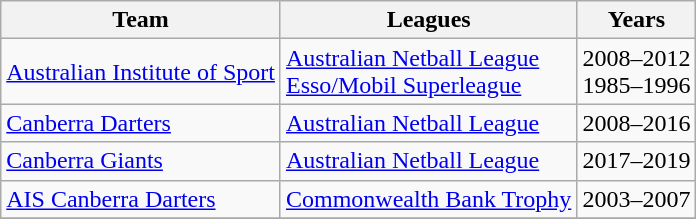<table class="wikitable collapsible">
<tr>
<th>Team</th>
<th>Leagues</th>
<th>Years</th>
</tr>
<tr>
<td><a href='#'>Australian Institute of Sport</a></td>
<td><a href='#'>Australian Netball League</a><br><a href='#'>Esso/Mobil Superleague</a></td>
<td>2008–2012<br>1985–1996</td>
</tr>
<tr>
<td><a href='#'>Canberra Darters</a></td>
<td><a href='#'>Australian Netball League</a></td>
<td>2008–2016</td>
</tr>
<tr>
<td><a href='#'>Canberra Giants</a></td>
<td><a href='#'>Australian Netball League</a></td>
<td>2017–2019</td>
</tr>
<tr>
<td><a href='#'>AIS Canberra Darters</a></td>
<td><a href='#'>Commonwealth Bank Trophy</a></td>
<td>2003–2007</td>
</tr>
<tr>
</tr>
</table>
